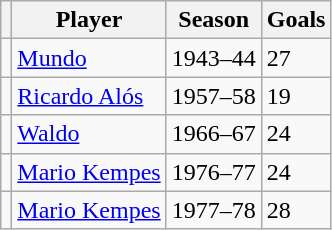<table border="0" class="wikitable">
<tr>
<th></th>
<th>Player</th>
<th>Season</th>
<th>Goals</th>
</tr>
<tr>
<td></td>
<td><a href='#'>Mundo</a></td>
<td>1943–44</td>
<td>27</td>
</tr>
<tr>
<td></td>
<td><a href='#'>Ricardo Alós</a></td>
<td>1957–58</td>
<td>19</td>
</tr>
<tr>
<td></td>
<td><a href='#'>Waldo</a></td>
<td>1966–67</td>
<td>24</td>
</tr>
<tr>
<td></td>
<td><a href='#'>Mario Kempes</a></td>
<td>1976–77</td>
<td>24</td>
</tr>
<tr>
<td></td>
<td><a href='#'>Mario Kempes</a></td>
<td>1977–78</td>
<td>28</td>
</tr>
</table>
